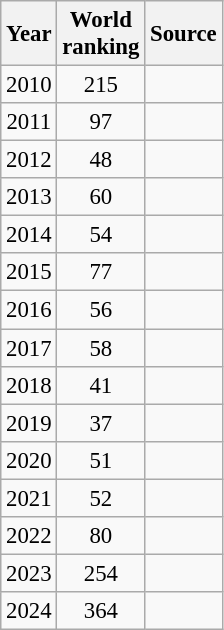<table class="wikitable" style="text-align:center; font-size: 95%;">
<tr>
<th>Year</th>
<th>World<br>ranking</th>
<th>Source</th>
</tr>
<tr>
<td>2010</td>
<td>215</td>
<td></td>
</tr>
<tr>
<td>2011</td>
<td>97</td>
<td></td>
</tr>
<tr>
<td>2012</td>
<td>48</td>
<td></td>
</tr>
<tr>
<td>2013</td>
<td>60</td>
<td></td>
</tr>
<tr>
<td>2014</td>
<td>54</td>
<td></td>
</tr>
<tr>
<td>2015</td>
<td>77</td>
<td></td>
</tr>
<tr>
<td>2016</td>
<td>56</td>
<td></td>
</tr>
<tr>
<td>2017</td>
<td>58</td>
<td></td>
</tr>
<tr>
<td>2018</td>
<td>41</td>
<td></td>
</tr>
<tr>
<td>2019</td>
<td>37</td>
<td></td>
</tr>
<tr>
<td>2020</td>
<td>51</td>
<td></td>
</tr>
<tr>
<td>2021</td>
<td>52</td>
<td></td>
</tr>
<tr>
<td>2022</td>
<td>80</td>
<td></td>
</tr>
<tr>
<td>2023</td>
<td>254</td>
<td></td>
</tr>
<tr>
<td>2024</td>
<td>364</td>
<td></td>
</tr>
</table>
